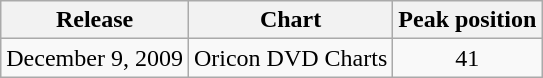<table class="wikitable">
<tr>
<th>Release</th>
<th>Chart</th>
<th>Peak position</th>
</tr>
<tr>
<td>December 9, 2009</td>
<td>Oricon DVD Charts</td>
<td align="center">41</td>
</tr>
</table>
